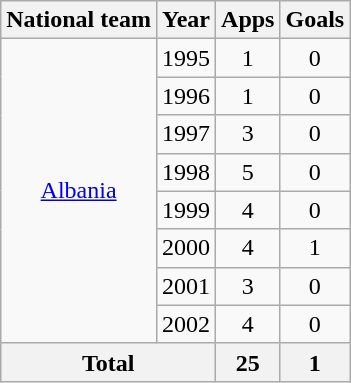<table class="wikitable" style="text-align:center">
<tr>
<th>National team</th>
<th>Year</th>
<th>Apps</th>
<th>Goals</th>
</tr>
<tr>
<td rowspan="8"><a href='#'>Albania</a></td>
<td>1995</td>
<td>1</td>
<td>0</td>
</tr>
<tr>
<td>1996</td>
<td>1</td>
<td>0</td>
</tr>
<tr>
<td>1997</td>
<td>3</td>
<td>0</td>
</tr>
<tr>
<td>1998</td>
<td>5</td>
<td>0</td>
</tr>
<tr>
<td>1999</td>
<td>4</td>
<td>0</td>
</tr>
<tr>
<td>2000</td>
<td>4</td>
<td>1</td>
</tr>
<tr>
<td>2001</td>
<td>3</td>
<td>0</td>
</tr>
<tr>
<td>2002</td>
<td>4</td>
<td>0</td>
</tr>
<tr>
<th colspan="2">Total</th>
<th>25</th>
<th>1</th>
</tr>
</table>
